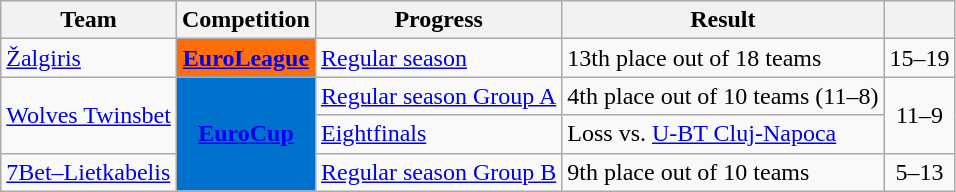<table class="wikitable sortable">
<tr>
<th>Team</th>
<th>Competition</th>
<th>Progress</th>
<th>Result</th>
<th></th>
</tr>
<tr>
<td><a href='#'>Žalgiris</a></td>
<td style="background:#FF6D09; color:#FFFFFF; text-align:center;"><strong><a href='#'><span>EuroLeague</span></a></strong></td>
<td><a href='#'>Regular season</a></td>
<td>13th place out of 18 teams</td>
<td style="text-align:center">15–19</td>
</tr>
<tr>
<td rowspan="2"><a href='#'>Wolves Twinsbet</a></td>
<td rowspan="3" style="background-color:#0072CE; color:#FFFFFF; text-align:center"><strong><a href='#'><span>EuroCup</span></a></strong></td>
<td><a href='#'>Regular season Group A</a></td>
<td>4th place out of 10 teams (11–8)</td>
<td rowspan="2" style="text-align:center">11–9</td>
</tr>
<tr>
<td><a href='#'>Eightfinals</a></td>
<td>Loss vs.  <a href='#'>U-BT Cluj-Napoca</a></td>
</tr>
<tr>
<td><a href='#'>7Bet–Lietkabelis</a></td>
<td><a href='#'>Regular season Group B</a></td>
<td>9th place out of 10 teams</td>
<td style="text-align:center">5–13</td>
</tr>
</table>
